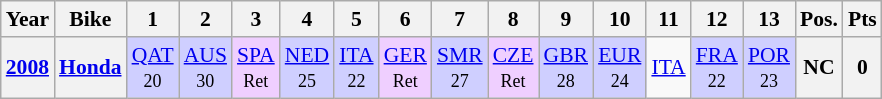<table class="wikitable" style="text-align:center; font-size:90%">
<tr>
<th>Year</th>
<th>Bike</th>
<th>1</th>
<th>2</th>
<th>3</th>
<th>4</th>
<th>5</th>
<th>6</th>
<th>7</th>
<th>8</th>
<th>9</th>
<th>10</th>
<th>11</th>
<th>12</th>
<th>13</th>
<th>Pos.</th>
<th>Pts</th>
</tr>
<tr>
<th><a href='#'>2008</a></th>
<th><a href='#'>Honda</a></th>
<td style="background:#CFCFFF;"><a href='#'>QAT</a><br><small>20</small></td>
<td style="background:#CFCFFF;"><a href='#'>AUS</a><br><small>30</small></td>
<td style="background:#EFCFFF;"><a href='#'>SPA</a><br><small>Ret</small></td>
<td style="background:#CFCFFF;"><a href='#'>NED</a><br><small>25</small></td>
<td style="background:#CFCFFF;"><a href='#'>ITA</a><br><small>22</small></td>
<td style="background:#EFCFFF;"><a href='#'>GER</a><br><small>Ret</small></td>
<td style="background:#CFCFFF;"><a href='#'>SMR</a><br><small>27</small></td>
<td style="background:#EFCFFF;"><a href='#'>CZE</a><br><small>Ret</small></td>
<td style="background:#CFCFFF;"><a href='#'>GBR</a><br><small>28</small></td>
<td style="background:#CFCFFF;"><a href='#'>EUR</a><br><small>24</small></td>
<td><a href='#'>ITA</a></td>
<td style="background:#CFCFFF;"><a href='#'>FRA</a><br><small>22</small></td>
<td style="background:#CFCFFF;"><a href='#'>POR</a><br><small>23</small></td>
<th>NC</th>
<th>0</th>
</tr>
</table>
